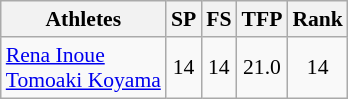<table class="wikitable" border="1" style="font-size:90%">
<tr>
<th>Athletes</th>
<th>SP</th>
<th>FS</th>
<th>TFP</th>
<th>Rank</th>
</tr>
<tr align=center>
<td align=left><a href='#'>Rena Inoue</a><br><a href='#'>Tomoaki Koyama</a></td>
<td>14</td>
<td>14</td>
<td>21.0</td>
<td>14</td>
</tr>
</table>
